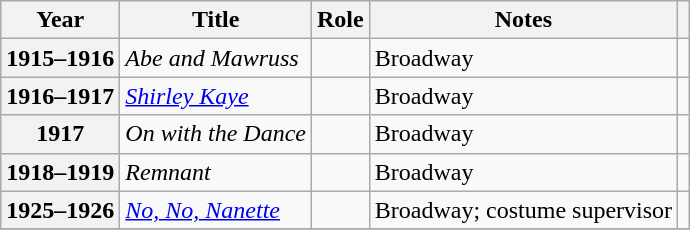<table class="wikitable plainrowheaders sortable" style="margin-right: 0;">
<tr>
<th scope="col">Year</th>
<th scope="col">Title</th>
<th scope="col">Role</th>
<th scope="col" class="unsortable">Notes</th>
<th scope="col" class="unsortable"></th>
</tr>
<tr>
<th scope="row">1915–1916</th>
<td><em>Abe and Mawruss</em></td>
<td></td>
<td>Broadway</td>
<td align=center></td>
</tr>
<tr>
<th scope="row">1916–1917</th>
<td><em><a href='#'>Shirley Kaye</a></em></td>
<td></td>
<td>Broadway</td>
<td align=center></td>
</tr>
<tr>
<th scope="row">1917</th>
<td><em>On with the Dance</em></td>
<td></td>
<td>Broadway</td>
<td align=center></td>
</tr>
<tr>
<th scope="row">1918–1919</th>
<td><em>Remnant</em></td>
<td></td>
<td>Broadway</td>
<td align=center></td>
</tr>
<tr>
<th scope="row">1925–1926</th>
<td><em><a href='#'>No, No, Nanette</a></em></td>
<td></td>
<td>Broadway; costume supervisor</td>
<td align=center></td>
</tr>
<tr>
</tr>
</table>
